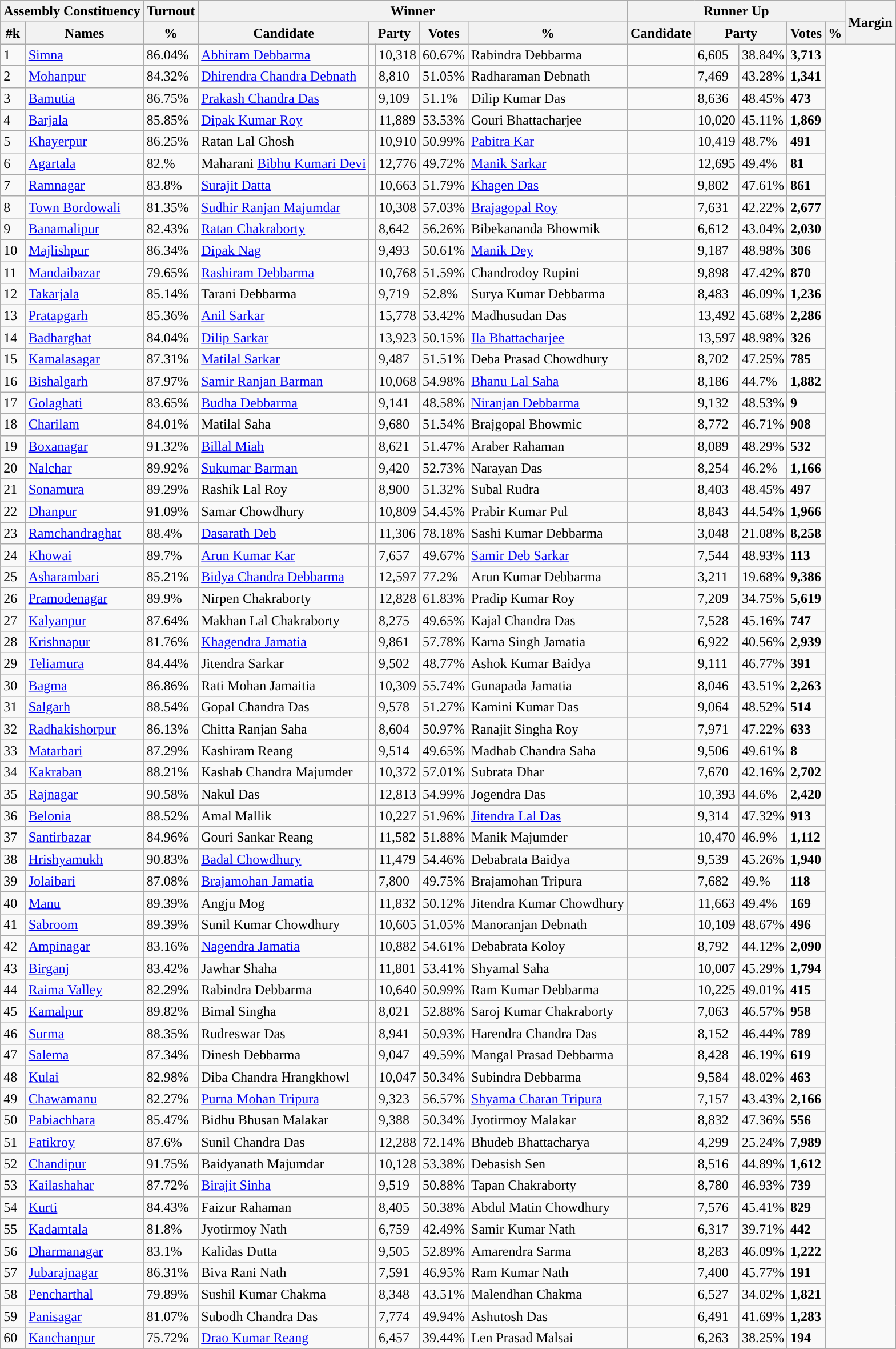<table class="wikitable sortable">
<tr>
<th colspan="2">Assembly Constituency</th>
<th>Turnout</th>
<th colspan="5">Winner</th>
<th colspan="5">Runner Up</th>
<th rowspan="2" data-sort-type=number>Margin</th>
</tr>
<tr>
<th>#k</th>
<th>Names</th>
<th>%</th>
<th>Candidate</th>
<th colspan="2">Party</th>
<th data-sort-type=number>Votes</th>
<th>%</th>
<th>Candidate</th>
<th colspan="2">Party</th>
<th data-sort-type=number>Votes</th>
<th>%</th>
</tr>
<tr>
<td>1</td>
<td><a href='#'>Simna</a></td>
<td>86.04%</td>
<td><a href='#'>Abhiram Debbarma</a></td>
<td></td>
<td>10,318</td>
<td>60.67%</td>
<td>Rabindra Debbarma</td>
<td></td>
<td>6,605</td>
<td>38.84%</td>
<td style="background:"><span><strong>3,713</strong></span></td>
</tr>
<tr>
<td>2</td>
<td><a href='#'>Mohanpur</a></td>
<td>84.32%</td>
<td><a href='#'>Dhirendra Chandra Debnath</a></td>
<td></td>
<td>8,810</td>
<td>51.05%</td>
<td>Radharaman Debnath</td>
<td></td>
<td>7,469</td>
<td>43.28%</td>
<td style="background:"><span><strong>1,341</strong></span></td>
</tr>
<tr>
<td>3</td>
<td><a href='#'>Bamutia</a></td>
<td>86.75%</td>
<td><a href='#'>Prakash Chandra Das</a></td>
<td></td>
<td>9,109</td>
<td>51.1%</td>
<td>Dilip Kumar Das</td>
<td></td>
<td>8,636</td>
<td>48.45%</td>
<td style="background:"><span><strong>473</strong></span></td>
</tr>
<tr>
<td>4</td>
<td><a href='#'>Barjala</a></td>
<td>85.85%</td>
<td><a href='#'>Dipak Kumar Roy</a></td>
<td></td>
<td>11,889</td>
<td>53.53%</td>
<td>Gouri Bhattacharjee</td>
<td></td>
<td>10,020</td>
<td>45.11%</td>
<td style="background:"><span><strong>1,869</strong></span></td>
</tr>
<tr>
<td>5</td>
<td><a href='#'>Khayerpur</a></td>
<td>86.25%</td>
<td>Ratan Lal Ghosh</td>
<td></td>
<td>10,910</td>
<td>50.99%</td>
<td><a href='#'>Pabitra Kar</a></td>
<td></td>
<td>10,419</td>
<td>48.7%</td>
<td style="background:"><span><strong>491</strong></span></td>
</tr>
<tr>
<td>6</td>
<td><a href='#'>Agartala</a></td>
<td>82.%</td>
<td>Maharani <a href='#'>Bibhu Kumari Devi</a></td>
<td></td>
<td>12,776</td>
<td>49.72%</td>
<td><a href='#'>Manik Sarkar</a></td>
<td></td>
<td>12,695</td>
<td>49.4%</td>
<td style="background:"><span><strong>81</strong></span></td>
</tr>
<tr>
<td>7</td>
<td><a href='#'>Ramnagar</a></td>
<td>83.8%</td>
<td><a href='#'>Surajit Datta</a></td>
<td></td>
<td>10,663</td>
<td>51.79%</td>
<td><a href='#'>Khagen Das</a></td>
<td></td>
<td>9,802</td>
<td>47.61%</td>
<td style="background:"><span><strong>861</strong></span></td>
</tr>
<tr>
<td>8</td>
<td><a href='#'>Town Bordowali</a></td>
<td>81.35%</td>
<td><a href='#'>Sudhir Ranjan Majumdar</a></td>
<td></td>
<td>10,308</td>
<td>57.03%</td>
<td><a href='#'>Brajagopal Roy</a></td>
<td></td>
<td>7,631</td>
<td>42.22%</td>
<td style="background:"><span><strong>2,677</strong></span></td>
</tr>
<tr>
<td>9</td>
<td><a href='#'>Banamalipur</a></td>
<td>82.43%</td>
<td><a href='#'>Ratan Chakraborty</a></td>
<td></td>
<td>8,642</td>
<td>56.26%</td>
<td>Bibekananda Bhowmik</td>
<td></td>
<td>6,612</td>
<td>43.04%</td>
<td style="background:"><span><strong>2,030</strong></span></td>
</tr>
<tr>
<td>10</td>
<td><a href='#'>Majlishpur</a></td>
<td>86.34%</td>
<td><a href='#'>Dipak Nag</a></td>
<td></td>
<td>9,493</td>
<td>50.61%</td>
<td><a href='#'>Manik Dey</a></td>
<td></td>
<td>9,187</td>
<td>48.98%</td>
<td style="background:"><span><strong>306</strong></span></td>
</tr>
<tr>
<td>11</td>
<td><a href='#'>Mandaibazar</a></td>
<td>79.65%</td>
<td><a href='#'>Rashiram Debbarma</a></td>
<td></td>
<td>10,768</td>
<td>51.59%</td>
<td>Chandrodoy Rupini</td>
<td></td>
<td>9,898</td>
<td>47.42%</td>
<td style="background:"><span><strong>870</strong></span></td>
</tr>
<tr>
<td>12</td>
<td><a href='#'>Takarjala</a></td>
<td>85.14%</td>
<td>Tarani Debbarma</td>
<td></td>
<td>9,719</td>
<td>52.8%</td>
<td>Surya Kumar Debbarma</td>
<td></td>
<td>8,483</td>
<td>46.09%</td>
<td style="background:"><span><strong>1,236</strong></span></td>
</tr>
<tr>
<td>13</td>
<td><a href='#'>Pratapgarh</a></td>
<td>85.36%</td>
<td><a href='#'>Anil Sarkar</a></td>
<td></td>
<td>15,778</td>
<td>53.42%</td>
<td>Madhusudan Das</td>
<td></td>
<td>13,492</td>
<td>45.68%</td>
<td style="background:"><span><strong>2,286</strong></span></td>
</tr>
<tr>
<td>14</td>
<td><a href='#'>Badharghat</a></td>
<td>84.04%</td>
<td><a href='#'>Dilip Sarkar</a></td>
<td></td>
<td>13,923</td>
<td>50.15%</td>
<td><a href='#'>Ila Bhattacharjee</a></td>
<td></td>
<td>13,597</td>
<td>48.98%</td>
<td style="background:"><span><strong>326</strong></span></td>
</tr>
<tr>
<td>15</td>
<td><a href='#'>Kamalasagar</a></td>
<td>87.31%</td>
<td><a href='#'>Matilal Sarkar</a></td>
<td></td>
<td>9,487</td>
<td>51.51%</td>
<td>Deba Prasad Chowdhury</td>
<td></td>
<td>8,702</td>
<td>47.25%</td>
<td style="background:"><span><strong>785</strong></span></td>
</tr>
<tr>
<td>16</td>
<td><a href='#'>Bishalgarh</a></td>
<td>87.97%</td>
<td><a href='#'>Samir Ranjan Barman</a></td>
<td></td>
<td>10,068</td>
<td>54.98%</td>
<td><a href='#'>Bhanu Lal Saha</a></td>
<td></td>
<td>8,186</td>
<td>44.7%</td>
<td style="background:"><span><strong>1,882</strong></span></td>
</tr>
<tr>
<td>17</td>
<td><a href='#'>Golaghati</a></td>
<td>83.65%</td>
<td><a href='#'>Budha Debbarma</a></td>
<td></td>
<td>9,141</td>
<td>48.58%</td>
<td><a href='#'>Niranjan Debbarma</a></td>
<td></td>
<td>9,132</td>
<td>48.53%</td>
<td style="background:"><span><strong>9</strong></span></td>
</tr>
<tr>
<td>18</td>
<td><a href='#'>Charilam</a></td>
<td>84.01%</td>
<td>Matilal Saha</td>
<td></td>
<td>9,680</td>
<td>51.54%</td>
<td>Brajgopal Bhowmic</td>
<td></td>
<td>8,772</td>
<td>46.71%</td>
<td style="background:"><span><strong>908</strong></span></td>
</tr>
<tr>
<td>19</td>
<td><a href='#'>Boxanagar</a></td>
<td>91.32%</td>
<td><a href='#'>Billal Miah</a></td>
<td></td>
<td>8,621</td>
<td>51.47%</td>
<td>Araber Rahaman</td>
<td></td>
<td>8,089</td>
<td>48.29%</td>
<td style="background:"><span><strong>532</strong></span></td>
</tr>
<tr>
<td>20</td>
<td><a href='#'>Nalchar</a></td>
<td>89.92%</td>
<td><a href='#'>Sukumar Barman</a></td>
<td></td>
<td>9,420</td>
<td>52.73%</td>
<td>Narayan Das</td>
<td></td>
<td>8,254</td>
<td>46.2%</td>
<td style="background:"><span><strong>1,166</strong></span></td>
</tr>
<tr>
<td>21</td>
<td><a href='#'>Sonamura</a></td>
<td>89.29%</td>
<td>Rashik Lal Roy</td>
<td></td>
<td>8,900</td>
<td>51.32%</td>
<td>Subal Rudra</td>
<td></td>
<td>8,403</td>
<td>48.45%</td>
<td style="background:"><span><strong>497</strong></span></td>
</tr>
<tr>
<td>22</td>
<td><a href='#'>Dhanpur</a></td>
<td>91.09%</td>
<td>Samar Chowdhury</td>
<td></td>
<td>10,809</td>
<td>54.45%</td>
<td>Prabir Kumar Pul</td>
<td></td>
<td>8,843</td>
<td>44.54%</td>
<td style="background:"><span><strong>1,966</strong></span></td>
</tr>
<tr>
<td>23</td>
<td><a href='#'>Ramchandraghat</a></td>
<td>88.4%</td>
<td><a href='#'>Dasarath Deb</a></td>
<td></td>
<td>11,306</td>
<td>78.18%</td>
<td>Sashi Kumar Debbarma</td>
<td></td>
<td>3,048</td>
<td>21.08%</td>
<td style="background:"><span><strong>8,258</strong></span></td>
</tr>
<tr>
<td>24</td>
<td><a href='#'>Khowai</a></td>
<td>89.7%</td>
<td><a href='#'>Arun Kumar Kar</a></td>
<td></td>
<td>7,657</td>
<td>49.67%</td>
<td><a href='#'>Samir Deb Sarkar</a></td>
<td></td>
<td>7,544</td>
<td>48.93%</td>
<td style="background:"><span><strong>113</strong></span></td>
</tr>
<tr>
<td>25</td>
<td><a href='#'>Asharambari</a></td>
<td>85.21%</td>
<td><a href='#'>Bidya Chandra Debbarma</a></td>
<td></td>
<td>12,597</td>
<td>77.2%</td>
<td>Arun Kumar Debbarma</td>
<td></td>
<td>3,211</td>
<td>19.68%</td>
<td style="background:"><span><strong>9,386</strong></span></td>
</tr>
<tr>
<td>26</td>
<td><a href='#'>Pramodenagar</a></td>
<td>89.9%</td>
<td>Nirpen Chakraborty</td>
<td></td>
<td>12,828</td>
<td>61.83%</td>
<td>Pradip Kumar Roy</td>
<td></td>
<td>7,209</td>
<td>34.75%</td>
<td style="background:"><span><strong>5,619</strong></span></td>
</tr>
<tr>
<td>27</td>
<td><a href='#'>Kalyanpur</a></td>
<td>87.64%</td>
<td>Makhan Lal Chakraborty</td>
<td></td>
<td>8,275</td>
<td>49.65%</td>
<td>Kajal Chandra Das</td>
<td></td>
<td>7,528</td>
<td>45.16%</td>
<td style="background:"><span><strong>747</strong></span></td>
</tr>
<tr>
<td>28</td>
<td><a href='#'>Krishnapur</a></td>
<td>81.76%</td>
<td><a href='#'>Khagendra Jamatia</a></td>
<td></td>
<td>9,861</td>
<td>57.78%</td>
<td>Karna Singh Jamatia</td>
<td></td>
<td>6,922</td>
<td>40.56%</td>
<td style="background:"><span><strong>2,939</strong></span></td>
</tr>
<tr>
<td>29</td>
<td><a href='#'>Teliamura</a></td>
<td>84.44%</td>
<td>Jitendra Sarkar</td>
<td></td>
<td>9,502</td>
<td>48.77%</td>
<td>Ashok Kumar Baidya</td>
<td></td>
<td>9,111</td>
<td>46.77%</td>
<td style="background:"><span><strong>391</strong></span></td>
</tr>
<tr>
<td>30</td>
<td><a href='#'>Bagma</a></td>
<td>86.86%</td>
<td>Rati Mohan Jamaitia</td>
<td></td>
<td>10,309</td>
<td>55.74%</td>
<td>Gunapada Jamatia</td>
<td></td>
<td>8,046</td>
<td>43.51%</td>
<td style="background:"><span><strong>2,263</strong></span></td>
</tr>
<tr>
<td>31</td>
<td><a href='#'>Salgarh</a></td>
<td>88.54%</td>
<td>Gopal Chandra Das</td>
<td></td>
<td>9,578</td>
<td>51.27%</td>
<td>Kamini Kumar Das</td>
<td></td>
<td>9,064</td>
<td>48.52%</td>
<td style="background:"><span><strong>514</strong></span></td>
</tr>
<tr>
<td>32</td>
<td><a href='#'>Radhakishorpur</a></td>
<td>86.13%</td>
<td>Chitta Ranjan Saha</td>
<td></td>
<td>8,604</td>
<td>50.97%</td>
<td>Ranajit Singha Roy</td>
<td></td>
<td>7,971</td>
<td>47.22%</td>
<td style="background:"><span><strong>633</strong></span></td>
</tr>
<tr>
<td>33</td>
<td><a href='#'>Matarbari</a></td>
<td>87.29%</td>
<td>Kashiram Reang</td>
<td></td>
<td>9,514</td>
<td>49.65%</td>
<td>Madhab Chandra Saha</td>
<td></td>
<td>9,506</td>
<td>49.61%</td>
<td style="background:"><span><strong>8</strong></span></td>
</tr>
<tr>
<td>34</td>
<td><a href='#'>Kakraban</a></td>
<td>88.21%</td>
<td>Kashab Chandra Majumder</td>
<td></td>
<td>10,372</td>
<td>57.01%</td>
<td>Subrata Dhar</td>
<td></td>
<td>7,670</td>
<td>42.16%</td>
<td style="background:"><span><strong>2,702</strong></span></td>
</tr>
<tr>
<td>35</td>
<td><a href='#'>Rajnagar</a></td>
<td>90.58%</td>
<td>Nakul Das</td>
<td></td>
<td>12,813</td>
<td>54.99%</td>
<td>Jogendra Das</td>
<td></td>
<td>10,393</td>
<td>44.6%</td>
<td style="background:"><span><strong>2,420</strong></span></td>
</tr>
<tr>
<td>36</td>
<td><a href='#'>Belonia</a></td>
<td>88.52%</td>
<td>Amal Mallik</td>
<td></td>
<td>10,227</td>
<td>51.96%</td>
<td><a href='#'>Jitendra Lal Das</a></td>
<td></td>
<td>9,314</td>
<td>47.32%</td>
<td style="background:"><span><strong>913</strong></span></td>
</tr>
<tr>
<td>37</td>
<td><a href='#'>Santirbazar</a></td>
<td>84.96%</td>
<td>Gouri Sankar Reang</td>
<td></td>
<td>11,582</td>
<td>51.88%</td>
<td>Manik Majumder</td>
<td></td>
<td>10,470</td>
<td>46.9%</td>
<td style="background:"><span><strong>1,112</strong></span></td>
</tr>
<tr>
<td>38</td>
<td><a href='#'>Hrishyamukh</a></td>
<td>90.83%</td>
<td><a href='#'>Badal Chowdhury</a></td>
<td></td>
<td>11,479</td>
<td>54.46%</td>
<td>Debabrata Baidya</td>
<td></td>
<td>9,539</td>
<td>45.26%</td>
<td style="background:"><span><strong>1,940</strong></span></td>
</tr>
<tr>
<td>39</td>
<td><a href='#'>Jolaibari</a></td>
<td>87.08%</td>
<td><a href='#'>Brajamohan Jamatia</a></td>
<td></td>
<td>7,800</td>
<td>49.75%</td>
<td>Brajamohan Tripura</td>
<td></td>
<td>7,682</td>
<td>49.%</td>
<td style="background:"><span><strong>118</strong></span></td>
</tr>
<tr>
<td>40</td>
<td><a href='#'>Manu</a></td>
<td>89.39%</td>
<td>Angju Mog</td>
<td></td>
<td>11,832</td>
<td>50.12%</td>
<td>Jitendra Kumar Chowdhury</td>
<td></td>
<td>11,663</td>
<td>49.4%</td>
<td style="background:"><span><strong>169</strong></span></td>
</tr>
<tr>
<td>41</td>
<td><a href='#'>Sabroom</a></td>
<td>89.39%</td>
<td>Sunil Kumar Chowdhury</td>
<td></td>
<td>10,605</td>
<td>51.05%</td>
<td>Manoranjan Debnath</td>
<td></td>
<td>10,109</td>
<td>48.67%</td>
<td style="background:"><span><strong>496</strong></span></td>
</tr>
<tr>
<td>42</td>
<td><a href='#'>Ampinagar</a></td>
<td>83.16%</td>
<td><a href='#'>Nagendra Jamatia</a></td>
<td></td>
<td>10,882</td>
<td>54.61%</td>
<td>Debabrata Koloy</td>
<td></td>
<td>8,792</td>
<td>44.12%</td>
<td style="background:"><span><strong>2,090</strong></span></td>
</tr>
<tr>
<td>43</td>
<td><a href='#'>Birganj</a></td>
<td>83.42%</td>
<td>Jawhar Shaha</td>
<td></td>
<td>11,801</td>
<td>53.41%</td>
<td>Shyamal Saha</td>
<td></td>
<td>10,007</td>
<td>45.29%</td>
<td style="background:"><span><strong>1,794</strong></span></td>
</tr>
<tr>
<td>44</td>
<td><a href='#'>Raima Valley</a></td>
<td>82.29%</td>
<td>Rabindra Debbarma</td>
<td></td>
<td>10,640</td>
<td>50.99%</td>
<td>Ram Kumar Debbarma</td>
<td></td>
<td>10,225</td>
<td>49.01%</td>
<td style="background:"><span><strong>415</strong></span></td>
</tr>
<tr>
<td>45</td>
<td><a href='#'>Kamalpur</a></td>
<td>89.82%</td>
<td>Bimal Singha</td>
<td></td>
<td>8,021</td>
<td>52.88%</td>
<td>Saroj Kumar Chakraborty</td>
<td></td>
<td>7,063</td>
<td>46.57%</td>
<td style="background:"><span><strong>958</strong></span></td>
</tr>
<tr>
<td>46</td>
<td><a href='#'>Surma</a></td>
<td>88.35%</td>
<td>Rudreswar Das</td>
<td></td>
<td>8,941</td>
<td>50.93%</td>
<td>Harendra Chandra Das</td>
<td></td>
<td>8,152</td>
<td>46.44%</td>
<td style="background:"><span><strong>789</strong></span></td>
</tr>
<tr>
<td>47</td>
<td><a href='#'>Salema</a></td>
<td>87.34%</td>
<td>Dinesh Debbarma</td>
<td></td>
<td>9,047</td>
<td>49.59%</td>
<td>Mangal Prasad Debbarma</td>
<td></td>
<td>8,428</td>
<td>46.19%</td>
<td style="background:"><span><strong>619</strong></span></td>
</tr>
<tr>
<td>48</td>
<td><a href='#'>Kulai</a></td>
<td>82.98%</td>
<td>Diba Chandra Hrangkhowl</td>
<td></td>
<td>10,047</td>
<td>50.34%</td>
<td>Subindra Debbarma</td>
<td></td>
<td>9,584</td>
<td>48.02%</td>
<td style="background:"><span><strong>463</strong></span></td>
</tr>
<tr>
<td>49</td>
<td><a href='#'>Chawamanu</a></td>
<td>82.27%</td>
<td><a href='#'>Purna Mohan Tripura</a></td>
<td></td>
<td>9,323</td>
<td>56.57%</td>
<td><a href='#'>Shyama Charan Tripura</a></td>
<td></td>
<td>7,157</td>
<td>43.43%</td>
<td style="background:"><span><strong>2,166</strong></span></td>
</tr>
<tr>
<td>50</td>
<td><a href='#'>Pabiachhara</a></td>
<td>85.47%</td>
<td>Bidhu Bhusan Malakar</td>
<td></td>
<td>9,388</td>
<td>50.34%</td>
<td>Jyotirmoy Malakar</td>
<td></td>
<td>8,832</td>
<td>47.36%</td>
<td style="background:"><span><strong>556</strong></span></td>
</tr>
<tr>
<td>51</td>
<td><a href='#'>Fatikroy</a></td>
<td>87.6%</td>
<td>Sunil Chandra Das</td>
<td></td>
<td>12,288</td>
<td>72.14%</td>
<td>Bhudeb Bhattacharya</td>
<td></td>
<td>4,299</td>
<td>25.24%</td>
<td style="background:"><span><strong>7,989</strong></span></td>
</tr>
<tr>
<td>52</td>
<td><a href='#'>Chandipur</a></td>
<td>91.75%</td>
<td>Baidyanath Majumdar</td>
<td></td>
<td>10,128</td>
<td>53.38%</td>
<td>Debasish Sen</td>
<td></td>
<td>8,516</td>
<td>44.89%</td>
<td style="background:"><span><strong>1,612</strong></span></td>
</tr>
<tr>
<td>53</td>
<td><a href='#'>Kailashahar</a></td>
<td>87.72%</td>
<td><a href='#'>Birajit Sinha</a></td>
<td></td>
<td>9,519</td>
<td>50.88%</td>
<td>Tapan Chakraborty</td>
<td></td>
<td>8,780</td>
<td>46.93%</td>
<td style="background:"><span><strong>739</strong></span></td>
</tr>
<tr>
<td>54</td>
<td><a href='#'>Kurti</a></td>
<td>84.43%</td>
<td>Faizur Rahaman</td>
<td></td>
<td>8,405</td>
<td>50.38%</td>
<td>Abdul Matin Chowdhury</td>
<td></td>
<td>7,576</td>
<td>45.41%</td>
<td style="background:"><span><strong>829</strong></span></td>
</tr>
<tr>
<td>55</td>
<td><a href='#'>Kadamtala</a></td>
<td>81.8%</td>
<td>Jyotirmoy Nath</td>
<td></td>
<td>6,759</td>
<td>42.49%</td>
<td>Samir Kumar Nath</td>
<td></td>
<td>6,317</td>
<td>39.71%</td>
<td style="background:"><span><strong>442</strong></span></td>
</tr>
<tr>
<td>56</td>
<td><a href='#'>Dharmanagar</a></td>
<td>83.1%</td>
<td>Kalidas Dutta</td>
<td></td>
<td>9,505</td>
<td>52.89%</td>
<td>Amarendra Sarma</td>
<td></td>
<td>8,283</td>
<td>46.09%</td>
<td style="background:"><span><strong>1,222</strong></span></td>
</tr>
<tr>
<td>57</td>
<td><a href='#'>Jubarajnagar</a></td>
<td>86.31%</td>
<td>Biva Rani Nath</td>
<td></td>
<td>7,591</td>
<td>46.95%</td>
<td>Ram Kumar Nath</td>
<td></td>
<td>7,400</td>
<td>45.77%</td>
<td style="background:"><span><strong>191</strong></span></td>
</tr>
<tr>
<td>58</td>
<td><a href='#'>Pencharthal</a></td>
<td>79.89%</td>
<td>Sushil Kumar Chakma</td>
<td></td>
<td>8,348</td>
<td>43.51%</td>
<td>Malendhan Chakma</td>
<td></td>
<td>6,527</td>
<td>34.02%</td>
<td style="background:"><span><strong>1,821</strong></span></td>
</tr>
<tr>
<td>59</td>
<td><a href='#'>Panisagar</a></td>
<td>81.07%</td>
<td>Subodh Chandra Das</td>
<td></td>
<td>7,774</td>
<td>49.94%</td>
<td>Ashutosh Das</td>
<td></td>
<td>6,491</td>
<td>41.69%</td>
<td style="background:"><span><strong>1,283</strong></span></td>
</tr>
<tr>
<td>60</td>
<td><a href='#'>Kanchanpur</a></td>
<td>75.72%</td>
<td><a href='#'>Drao Kumar Reang</a></td>
<td></td>
<td>6,457</td>
<td>39.44%</td>
<td>Len Prasad Malsai</td>
<td></td>
<td>6,263</td>
<td>38.25%</td>
<td style="background:"><span><strong>194</strong></span></td>
</tr>
</table>
